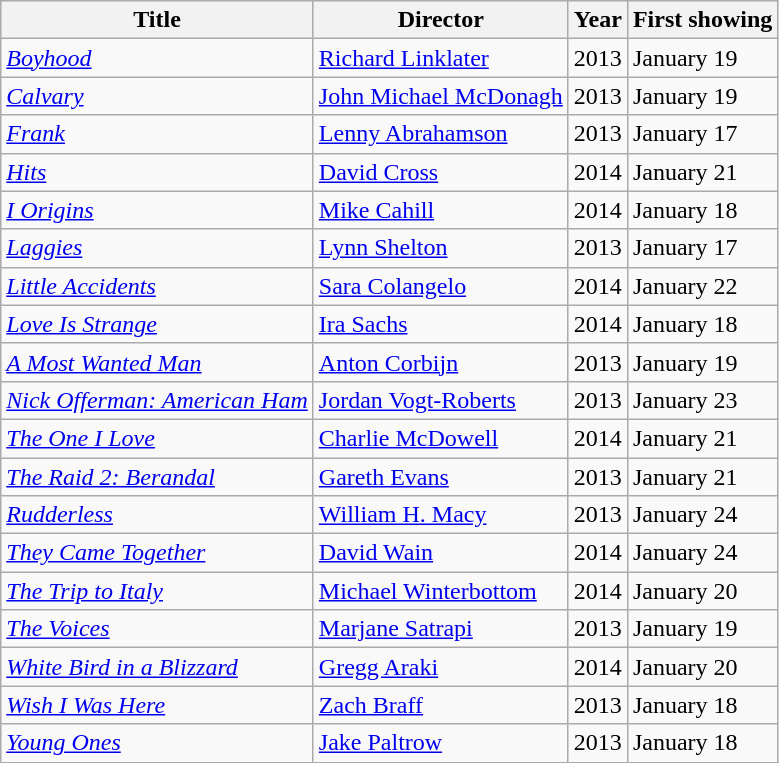<table class="wikitable sortable">
<tr>
<th>Title</th>
<th>Director</th>
<th>Year</th>
<th>First showing</th>
</tr>
<tr>
<td><em><a href='#'>Boyhood</a></em></td>
<td><a href='#'>Richard Linklater</a></td>
<td>2013</td>
<td>January 19</td>
</tr>
<tr>
<td><em><a href='#'>Calvary</a></em></td>
<td><a href='#'>John Michael McDonagh</a></td>
<td>2013</td>
<td>January 19</td>
</tr>
<tr>
<td><em><a href='#'>Frank</a></em></td>
<td><a href='#'>Lenny Abrahamson</a></td>
<td>2013</td>
<td>January 17</td>
</tr>
<tr>
<td><em><a href='#'>Hits</a></em></td>
<td><a href='#'>David Cross</a></td>
<td>2014</td>
<td>January 21</td>
</tr>
<tr>
<td><em><a href='#'>I Origins</a></em></td>
<td><a href='#'>Mike Cahill</a></td>
<td>2014</td>
<td>January 18</td>
</tr>
<tr>
<td><em><a href='#'>Laggies</a></em></td>
<td><a href='#'>Lynn Shelton</a></td>
<td>2013</td>
<td>January 17</td>
</tr>
<tr>
<td><em><a href='#'>Little Accidents</a></em></td>
<td><a href='#'>Sara Colangelo</a></td>
<td>2014</td>
<td>January 22</td>
</tr>
<tr>
<td><em><a href='#'>Love Is Strange</a></em></td>
<td><a href='#'>Ira Sachs</a></td>
<td>2014</td>
<td>January 18</td>
</tr>
<tr>
<td><em><a href='#'>A Most Wanted Man</a></em></td>
<td><a href='#'>Anton Corbijn</a></td>
<td>2013</td>
<td>January 19</td>
</tr>
<tr>
<td><em><a href='#'>Nick Offerman: American Ham</a></em></td>
<td><a href='#'>Jordan Vogt-Roberts</a></td>
<td>2013</td>
<td>January 23</td>
</tr>
<tr>
<td><em><a href='#'>The One I Love</a></em></td>
<td><a href='#'>Charlie McDowell</a></td>
<td>2014</td>
<td>January 21</td>
</tr>
<tr>
<td><em><a href='#'>The Raid 2: Berandal</a></em></td>
<td><a href='#'>Gareth Evans</a></td>
<td>2013</td>
<td>January 21</td>
</tr>
<tr>
<td><em><a href='#'>Rudderless</a></em></td>
<td><a href='#'>William H. Macy</a></td>
<td>2013</td>
<td>January 24</td>
</tr>
<tr>
<td><em><a href='#'>They Came Together</a></em></td>
<td><a href='#'>David Wain</a></td>
<td>2014</td>
<td>January 24</td>
</tr>
<tr>
<td><em><a href='#'>The Trip to Italy</a></em></td>
<td><a href='#'>Michael Winterbottom</a></td>
<td>2014</td>
<td>January 20</td>
</tr>
<tr>
<td><em><a href='#'>The Voices</a></em></td>
<td><a href='#'>Marjane Satrapi</a></td>
<td>2013</td>
<td>January 19</td>
</tr>
<tr>
<td><em><a href='#'>White Bird in a Blizzard</a></em></td>
<td><a href='#'>Gregg Araki</a></td>
<td>2014</td>
<td>January 20</td>
</tr>
<tr>
<td><em><a href='#'>Wish I Was Here</a></em></td>
<td><a href='#'>Zach Braff</a></td>
<td>2013</td>
<td>January 18</td>
</tr>
<tr>
<td><em><a href='#'>Young Ones</a></em></td>
<td><a href='#'>Jake Paltrow</a></td>
<td>2013</td>
<td>January 18</td>
</tr>
</table>
